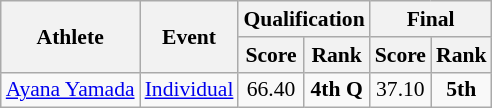<table class=wikitable style="font-size:90%">
<tr>
<th rowspan=2>Athlete</th>
<th rowspan=2>Event</th>
<th colspan=2>Qualification</th>
<th colspan=2>Final</th>
</tr>
<tr>
<th>Score</th>
<th>Rank</th>
<th>Score</th>
<th>Rank</th>
</tr>
<tr>
<td><a href='#'>Ayana Yamada</a></td>
<td><a href='#'>Individual</a></td>
<td align=center>66.40</td>
<td align=center><strong>4th Q</strong></td>
<td align=center>37.10</td>
<td align=center><strong>5th</strong></td>
</tr>
</table>
